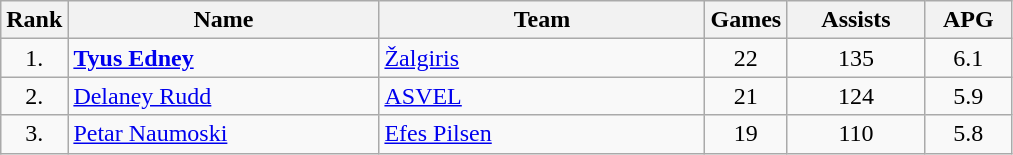<table class="wikitable" style="text-align: center;">
<tr>
<th>Rank</th>
<th width=200>Name</th>
<th width=210>Team</th>
<th>Games</th>
<th width=85>Assists</th>
<th width=50>APG</th>
</tr>
<tr>
<td>1.</td>
<td align="left"> <strong><a href='#'>Tyus Edney</a></strong></td>
<td align="left"> <a href='#'>Žalgiris</a></td>
<td>22</td>
<td>135</td>
<td>6.1</td>
</tr>
<tr>
<td>2.</td>
<td align="left"> <a href='#'>Delaney Rudd</a></td>
<td align="left"> <a href='#'>ASVEL</a></td>
<td>21</td>
<td>124</td>
<td>5.9</td>
</tr>
<tr>
<td>3.</td>
<td align="left"> <a href='#'>Petar Naumoski</a></td>
<td align="left"> <a href='#'>Efes Pilsen</a></td>
<td>19</td>
<td>110</td>
<td>5.8</td>
</tr>
</table>
